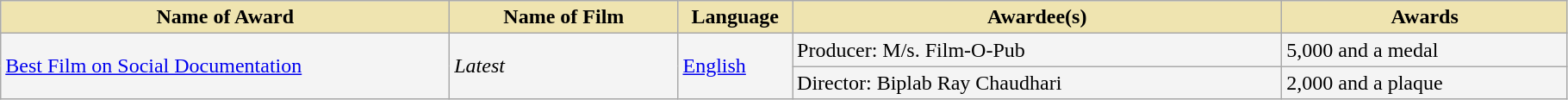<table class="wikitable" style="width:96%;">
<tr>
<th style="background-color:#EFE4B0;width:27.5%;">Name of Award</th>
<th style="background-color:#EFE4B0;width:14%;">Name of Film</th>
<th style="background-color:#EFE4B0;width:7%;">Language</th>
<th style="background-color:#EFE4B0;width:30%;">Awardee(s)</th>
<th style="background-color:#EFE4B0;width:17.5%;">Awards</th>
</tr>
<tr style="background-color:#F4F4F4">
<td rowspan="2"><a href='#'>Best Film on Social Documentation</a></td>
<td rowspan="2"><em>Latest</em></td>
<td rowspan="2"><a href='#'>English</a></td>
<td>Producer: M/s. Film-O-Pub</td>
<td>5,000 and a medal</td>
</tr>
<tr style="background-color:#F4F4F4">
<td>Director: Biplab Ray Chaudhari</td>
<td>2,000 and a plaque</td>
</tr>
</table>
